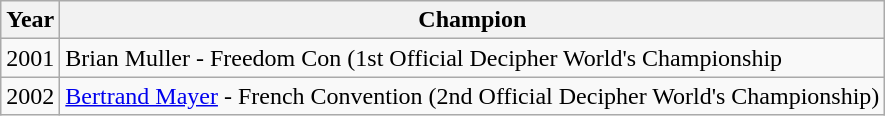<table class="wikitable">
<tr>
<th>Year</th>
<th>Champion</th>
</tr>
<tr>
<td>2001</td>
<td>Brian Muller - Freedom Con (1st Official Decipher World's Championship</td>
</tr>
<tr>
<td>2002</td>
<td><a href='#'>Bertrand Mayer</a> - French Convention (2nd Official Decipher World's Championship)</td>
</tr>
</table>
